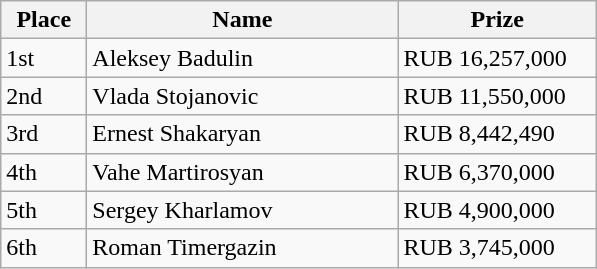<table class="wikitable">
<tr>
<th style="width:50px;">Place</th>
<th style="width:200px;">Name</th>
<th style="width:125px;">Prize</th>
</tr>
<tr>
<td>1st</td>
<td> Aleksey Badulin</td>
<td>RUB 16,257,000</td>
</tr>
<tr>
<td>2nd</td>
<td> Vlada Stojanovic</td>
<td>RUB 11,550,000</td>
</tr>
<tr>
<td>3rd</td>
<td> Ernest Shakaryan</td>
<td>RUB 8,442,490</td>
</tr>
<tr>
<td>4th</td>
<td> Vahe Martirosyan</td>
<td>RUB 6,370,000</td>
</tr>
<tr>
<td>5th</td>
<td>  Sergey Kharlamov</td>
<td>RUB 4,900,000</td>
</tr>
<tr>
<td>6th</td>
<td> Roman Timergazin</td>
<td>RUB 3,745,000</td>
</tr>
</table>
